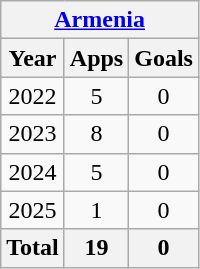<table class="wikitable" style="text-align:center">
<tr>
<th colspan="5"><a href='#'>Armenia</a></th>
</tr>
<tr>
<th>Year</th>
<th>Apps</th>
<th>Goals</th>
</tr>
<tr>
<td>2022</td>
<td>5</td>
<td>0</td>
</tr>
<tr>
<td>2023</td>
<td>8</td>
<td>0</td>
</tr>
<tr>
<td>2024</td>
<td>5</td>
<td>0</td>
</tr>
<tr>
<td>2025</td>
<td>1</td>
<td>0</td>
</tr>
<tr>
<th>Total</th>
<th>19</th>
<th>0</th>
</tr>
</table>
